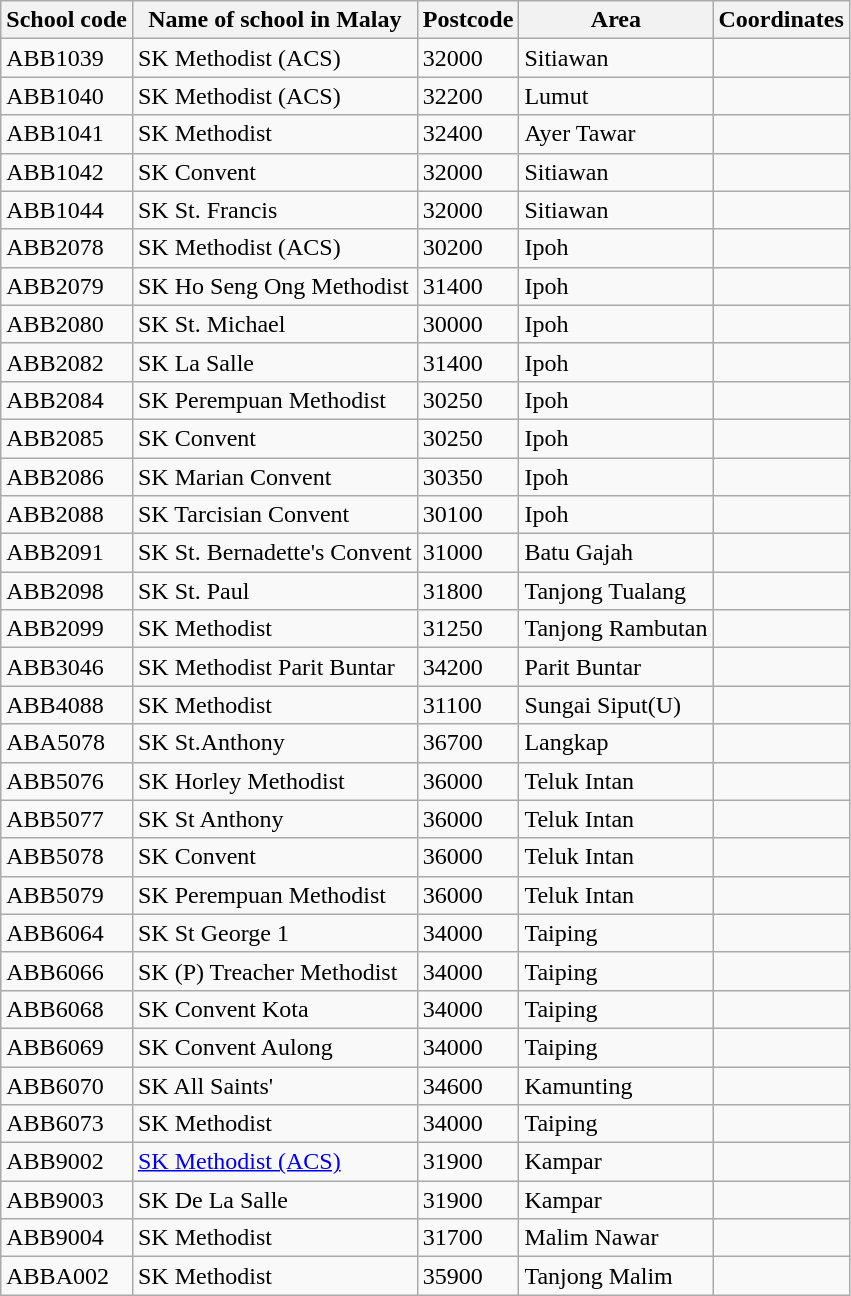<table class="wikitable sortable">
<tr>
<th>School code</th>
<th>Name of school in Malay</th>
<th>Postcode</th>
<th>Area</th>
<th>Coordinates</th>
</tr>
<tr>
<td>ABB1039</td>
<td>SK Methodist (ACS)</td>
<td>32000</td>
<td>Sitiawan</td>
<td></td>
</tr>
<tr>
<td>ABB1040</td>
<td>SK Methodist (ACS)</td>
<td>32200</td>
<td>Lumut</td>
<td></td>
</tr>
<tr>
<td>ABB1041</td>
<td>SK Methodist</td>
<td>32400</td>
<td>Ayer Tawar</td>
<td></td>
</tr>
<tr>
<td>ABB1042</td>
<td>SK Convent</td>
<td>32000</td>
<td>Sitiawan</td>
<td></td>
</tr>
<tr>
<td>ABB1044</td>
<td>SK St. Francis</td>
<td>32000</td>
<td>Sitiawan</td>
<td></td>
</tr>
<tr>
<td>ABB2078</td>
<td>SK Methodist (ACS)</td>
<td>30200</td>
<td>Ipoh</td>
<td></td>
</tr>
<tr>
<td>ABB2079</td>
<td>SK Ho Seng Ong Methodist</td>
<td>31400</td>
<td>Ipoh</td>
<td></td>
</tr>
<tr>
<td>ABB2080</td>
<td>SK St. Michael</td>
<td>30000</td>
<td>Ipoh</td>
<td></td>
</tr>
<tr>
<td>ABB2082</td>
<td>SK La Salle</td>
<td>31400</td>
<td>Ipoh</td>
<td></td>
</tr>
<tr>
<td>ABB2084</td>
<td>SK Perempuan Methodist</td>
<td>30250</td>
<td>Ipoh</td>
<td></td>
</tr>
<tr>
<td>ABB2085</td>
<td>SK Convent</td>
<td>30250</td>
<td>Ipoh</td>
<td></td>
</tr>
<tr>
<td>ABB2086</td>
<td>SK Marian Convent</td>
<td>30350</td>
<td>Ipoh</td>
<td></td>
</tr>
<tr>
<td>ABB2088</td>
<td>SK Tarcisian Convent</td>
<td>30100</td>
<td>Ipoh</td>
<td></td>
</tr>
<tr>
<td>ABB2091</td>
<td>SK St. Bernadette's Convent</td>
<td>31000</td>
<td>Batu Gajah</td>
<td></td>
</tr>
<tr>
<td>ABB2098</td>
<td>SK St. Paul</td>
<td>31800</td>
<td>Tanjong Tualang</td>
<td></td>
</tr>
<tr>
<td>ABB2099</td>
<td>SK Methodist</td>
<td>31250</td>
<td>Tanjong Rambutan</td>
<td></td>
</tr>
<tr>
<td>ABB3046</td>
<td>SK Methodist Parit Buntar</td>
<td>34200</td>
<td>Parit Buntar</td>
<td></td>
</tr>
<tr>
<td>ABB4088</td>
<td>SK Methodist</td>
<td>31100</td>
<td>Sungai Siput(U)</td>
<td></td>
</tr>
<tr>
<td>ABA5078</td>
<td>SK St.Anthony</td>
<td>36700</td>
<td>Langkap</td>
<td></td>
</tr>
<tr>
<td>ABB5076</td>
<td>SK Horley Methodist</td>
<td>36000</td>
<td>Teluk Intan</td>
<td></td>
</tr>
<tr>
<td>ABB5077</td>
<td>SK St Anthony</td>
<td>36000</td>
<td>Teluk Intan</td>
<td></td>
</tr>
<tr>
<td>ABB5078</td>
<td>SK Convent</td>
<td>36000</td>
<td>Teluk Intan</td>
<td></td>
</tr>
<tr>
<td>ABB5079</td>
<td>SK Perempuan Methodist</td>
<td>36000</td>
<td>Teluk Intan</td>
<td></td>
</tr>
<tr>
<td>ABB6064</td>
<td>SK St George 1</td>
<td>34000</td>
<td>Taiping</td>
<td></td>
</tr>
<tr>
<td>ABB6066</td>
<td>SK (P) Treacher Methodist</td>
<td>34000</td>
<td>Taiping</td>
<td></td>
</tr>
<tr>
<td>ABB6068</td>
<td>SK Convent Kota</td>
<td>34000</td>
<td>Taiping</td>
<td></td>
</tr>
<tr>
<td>ABB6069</td>
<td>SK Convent Aulong</td>
<td>34000</td>
<td>Taiping</td>
<td></td>
</tr>
<tr>
<td>ABB6070</td>
<td>SK All Saints'</td>
<td>34600</td>
<td>Kamunting</td>
<td></td>
</tr>
<tr>
<td>ABB6073</td>
<td>SK Methodist</td>
<td>34000</td>
<td>Taiping</td>
<td></td>
</tr>
<tr>
<td>ABB9002</td>
<td><a href='#'>SK Methodist (ACS)</a></td>
<td>31900</td>
<td>Kampar</td>
<td></td>
</tr>
<tr>
<td>ABB9003</td>
<td>SK De La Salle</td>
<td>31900</td>
<td>Kampar</td>
<td></td>
</tr>
<tr>
<td>ABB9004</td>
<td>SK Methodist</td>
<td>31700</td>
<td>Malim Nawar</td>
<td></td>
</tr>
<tr>
<td>ABBA002</td>
<td>SK Methodist</td>
<td>35900</td>
<td>Tanjong Malim</td>
<td></td>
</tr>
</table>
